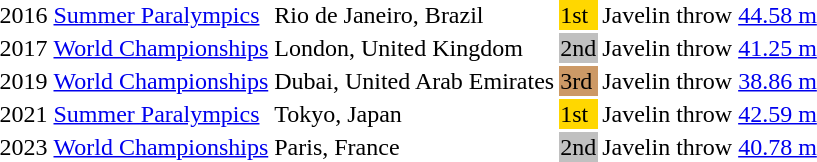<table>
<tr>
<td>2016</td>
<td><a href='#'>Summer Paralympics</a></td>
<td>Rio de Janeiro, Brazil</td>
<td bgcolor="gold">1st</td>
<td>Javelin throw</td>
<td><a href='#'>44.58 m</a></td>
</tr>
<tr>
<td>2017</td>
<td><a href='#'>World Championships</a></td>
<td>London, United Kingdom</td>
<td bgcolor="silver">2nd</td>
<td>Javelin throw</td>
<td><a href='#'>41.25 m</a></td>
</tr>
<tr>
<td>2019</td>
<td><a href='#'>World Championships</a></td>
<td>Dubai, United Arab Emirates</td>
<td bgcolor="cc9966">3rd</td>
<td>Javelin throw</td>
<td><a href='#'>38.86 m</a></td>
</tr>
<tr>
<td>2021</td>
<td><a href='#'>Summer Paralympics</a></td>
<td>Tokyo, Japan</td>
<td bgcolor="gold">1st</td>
<td>Javelin throw</td>
<td><a href='#'>42.59 m</a></td>
</tr>
<tr>
<td>2023</td>
<td><a href='#'>World Championships</a></td>
<td>Paris, France</td>
<td bgcolor="silver">2nd</td>
<td>Javelin throw</td>
<td><a href='#'>40.78 m</a></td>
</tr>
</table>
